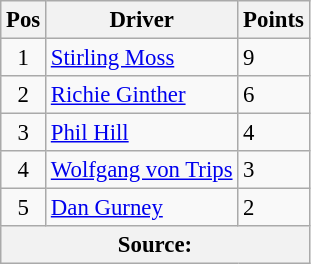<table class="wikitable" style="font-size: 95%;">
<tr>
<th>Pos</th>
<th>Driver</th>
<th>Points</th>
</tr>
<tr>
<td align=center>1</td>
<td> <a href='#'>Stirling Moss</a></td>
<td align=left>9</td>
</tr>
<tr>
<td align=center>2</td>
<td> <a href='#'>Richie Ginther</a></td>
<td align=left>6</td>
</tr>
<tr>
<td align=center>3</td>
<td> <a href='#'>Phil Hill</a></td>
<td align=left>4</td>
</tr>
<tr>
<td align=center>4</td>
<td> <a href='#'>Wolfgang von Trips</a></td>
<td align=left>3</td>
</tr>
<tr>
<td align=center>5</td>
<td> <a href='#'>Dan Gurney</a></td>
<td align=left>2</td>
</tr>
<tr>
<th colspan=4>Source: </th>
</tr>
</table>
